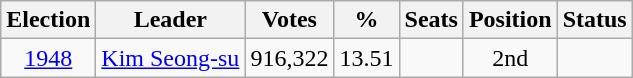<table class="wikitable" style="text-align:center">
<tr>
<th>Election</th>
<th>Leader</th>
<th>Votes</th>
<th>%</th>
<th>Seats</th>
<th>Position</th>
<th>Status</th>
</tr>
<tr>
<td><a href='#'>1948</a></td>
<td><a href='#'>Kim Seong-su</a></td>
<td>916,322</td>
<td>13.51</td>
<td></td>
<td>2nd</td>
<td></td>
</tr>
</table>
